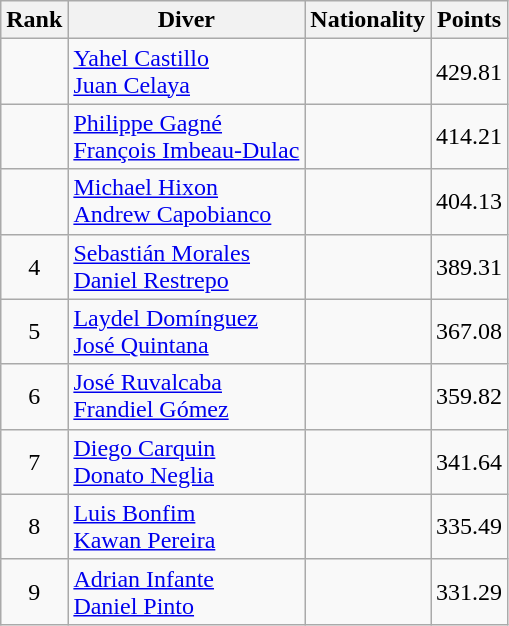<table class="wikitable sortable" style="font-size:100%">
<tr>
<th>Rank</th>
<th>Diver</th>
<th>Nationality</th>
<th>Points</th>
</tr>
<tr>
<td align=center></td>
<td><a href='#'>Yahel Castillo</a><br><a href='#'>Juan Celaya</a></td>
<td></td>
<td align=center>429.81</td>
</tr>
<tr>
<td align=center></td>
<td><a href='#'>Philippe Gagné</a><br><a href='#'>François Imbeau-Dulac</a></td>
<td></td>
<td align=center>414.21</td>
</tr>
<tr>
<td align=center></td>
<td><a href='#'>Michael Hixon</a><br><a href='#'>Andrew Capobianco</a></td>
<td></td>
<td align=center>404.13</td>
</tr>
<tr>
<td align=center>4</td>
<td><a href='#'>Sebastián Morales</a><br><a href='#'>Daniel Restrepo</a></td>
<td></td>
<td align=center>389.31</td>
</tr>
<tr>
<td align=center>5</td>
<td><a href='#'>Laydel Domínguez</a><br><a href='#'>José Quintana</a></td>
<td></td>
<td align=center>367.08</td>
</tr>
<tr>
<td align=center>6</td>
<td><a href='#'>José Ruvalcaba</a><br><a href='#'>Frandiel Gómez</a></td>
<td></td>
<td align=center>359.82</td>
</tr>
<tr>
<td align=center>7</td>
<td><a href='#'>Diego Carquin</a><br><a href='#'>Donato Neglia</a></td>
<td></td>
<td align=center>341.64</td>
</tr>
<tr>
<td align=center>8</td>
<td><a href='#'>Luis Bonfim</a><br><a href='#'>Kawan Pereira</a></td>
<td></td>
<td align=center>335.49</td>
</tr>
<tr>
<td align=center>9</td>
<td><a href='#'>Adrian Infante</a><br><a href='#'>Daniel Pinto</a></td>
<td></td>
<td align=center>331.29</td>
</tr>
</table>
